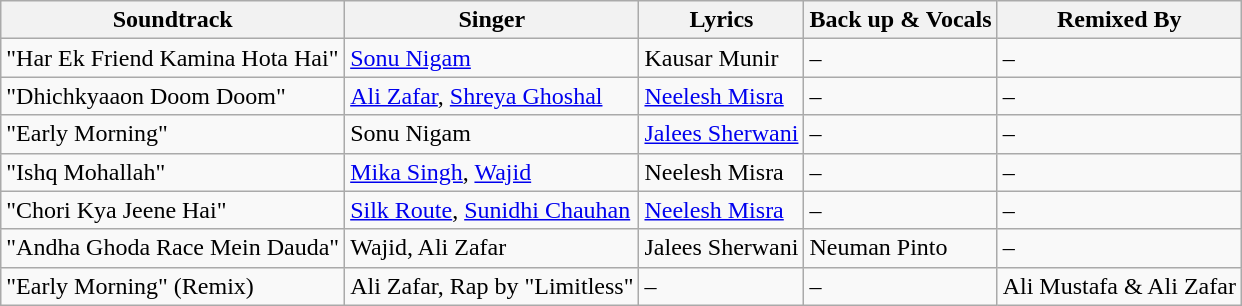<table class="wikitable">
<tr>
<th>Soundtrack</th>
<th>Singer</th>
<th>Lyrics</th>
<th>Back up & Vocals</th>
<th>Remixed By</th>
</tr>
<tr>
<td>"Har Ek Friend Kamina Hota Hai"</td>
<td><a href='#'>Sonu Nigam</a></td>
<td>Kausar Munir</td>
<td>–</td>
<td>–</td>
</tr>
<tr>
<td>"Dhichkyaaon Doom Doom"</td>
<td><a href='#'>Ali Zafar</a>, <a href='#'>Shreya Ghoshal</a></td>
<td><a href='#'>Neelesh Misra</a></td>
<td>–</td>
<td>–</td>
</tr>
<tr>
<td>"Early Morning"</td>
<td>Sonu Nigam</td>
<td><a href='#'>Jalees Sherwani</a></td>
<td>–</td>
<td>–</td>
</tr>
<tr>
<td>"Ishq Mohallah"</td>
<td><a href='#'>Mika Singh</a>, <a href='#'>Wajid</a></td>
<td>Neelesh Misra</td>
<td>–</td>
<td>–</td>
</tr>
<tr>
<td>"Chori Kya Jeene Hai"</td>
<td><a href='#'>Silk Route</a>, <a href='#'>Sunidhi Chauhan</a></td>
<td><a href='#'>Neelesh Misra</a></td>
<td>–</td>
<td>–</td>
</tr>
<tr>
<td>"Andha Ghoda Race Mein Dauda"</td>
<td>Wajid, Ali Zafar</td>
<td>Jalees Sherwani</td>
<td>Neuman Pinto</td>
<td>–</td>
</tr>
<tr>
<td>"Early Morning" (Remix)</td>
<td>Ali Zafar, Rap by "Limitless"</td>
<td>–</td>
<td>–</td>
<td>Ali Mustafa & Ali Zafar</td>
</tr>
</table>
